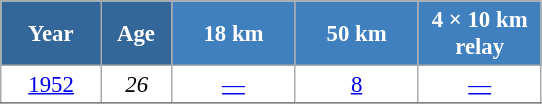<table class="wikitable" style="font-size:95%; text-align:center; border:grey solid 1px; border-collapse:collapse; background:#ffffff;">
<tr>
<th style="background-color:#369; color:white; width:60px;"> Year </th>
<th style="background-color:#369; color:white; width:40px;"> Age </th>
<th style="background-color:#4180be; color:white; width:75px;"> 18 km </th>
<th style="background-color:#4180be; color:white; width:75px;"> 50 km </th>
<th style="background-color:#4180be; color:white; width:75px;"> 4 × 10 km <br> relay </th>
</tr>
<tr>
<td><a href='#'>1952</a></td>
<td><em>26</em></td>
<td><a href='#'>—</a></td>
<td><a href='#'>8</a></td>
<td><a href='#'>—</a></td>
</tr>
<tr>
</tr>
</table>
